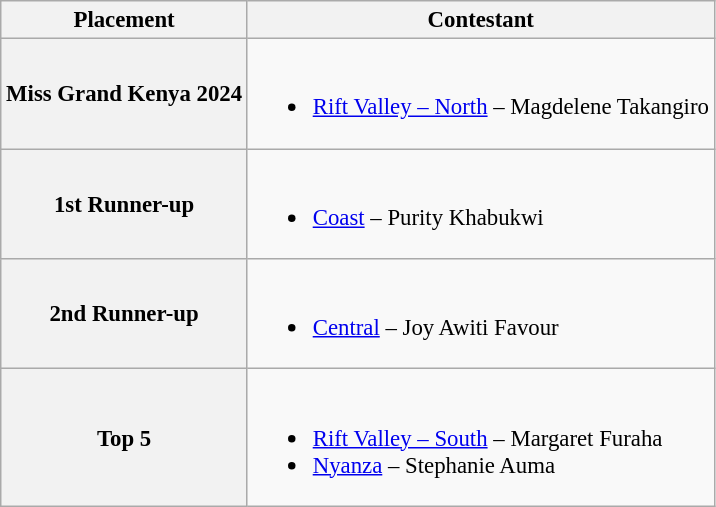<table class="wikitable" style="font-size: 95%;">
<tr>
<th>Placement</th>
<th>Contestant</th>
</tr>
<tr>
<th>Miss Grand Kenya 2024</th>
<td><br><ul><li><a href='#'>Rift Valley – North</a> – Magdelene Takangiro</li></ul></td>
</tr>
<tr>
<th>1st Runner-up</th>
<td><br><ul><li><a href='#'>Coast</a> – Purity Khabukwi</li></ul></td>
</tr>
<tr>
<th>2nd Runner-up</th>
<td><br><ul><li><a href='#'>Central</a> – Joy Awiti Favour</li></ul></td>
</tr>
<tr>
<th>Top 5</th>
<td><br><ul><li><a href='#'>Rift Valley – South</a> – Margaret Furaha</li><li><a href='#'>Nyanza</a> – Stephanie Auma</li></ul></td>
</tr>
</table>
